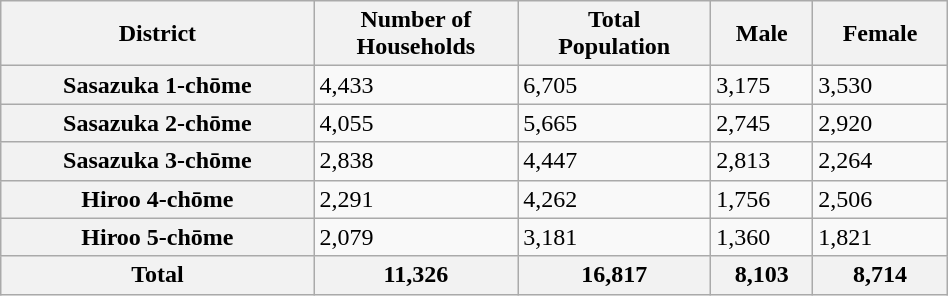<table class="sortable wikitable" style="width:50%" style="text-align:right">
<tr>
<th>District</th>
<th>Number of<br>Households</th>
<th>Total<br>Population</th>
<th>Male</th>
<th>Female</th>
</tr>
<tr>
<th>Sasazuka 1-chōme</th>
<td>4,433</td>
<td>6,705</td>
<td>3,175</td>
<td>3,530</td>
</tr>
<tr>
<th>Sasazuka 2-chōme</th>
<td>4,055</td>
<td>5,665</td>
<td>2,745</td>
<td>2,920</td>
</tr>
<tr>
<th>Sasazuka 3-chōme</th>
<td>2,838</td>
<td>4,447</td>
<td>2,813</td>
<td>2,264</td>
</tr>
<tr>
<th>Hiroo 4-chōme</th>
<td>2,291</td>
<td>4,262</td>
<td>1,756</td>
<td>2,506</td>
</tr>
<tr>
<th>Hiroo 5-chōme</th>
<td>2,079</td>
<td>3,181</td>
<td>1,360</td>
<td>1,821</td>
</tr>
<tr>
<th>Total</th>
<th>11,326</th>
<th>16,817</th>
<th>8,103</th>
<th>8,714</th>
</tr>
</table>
